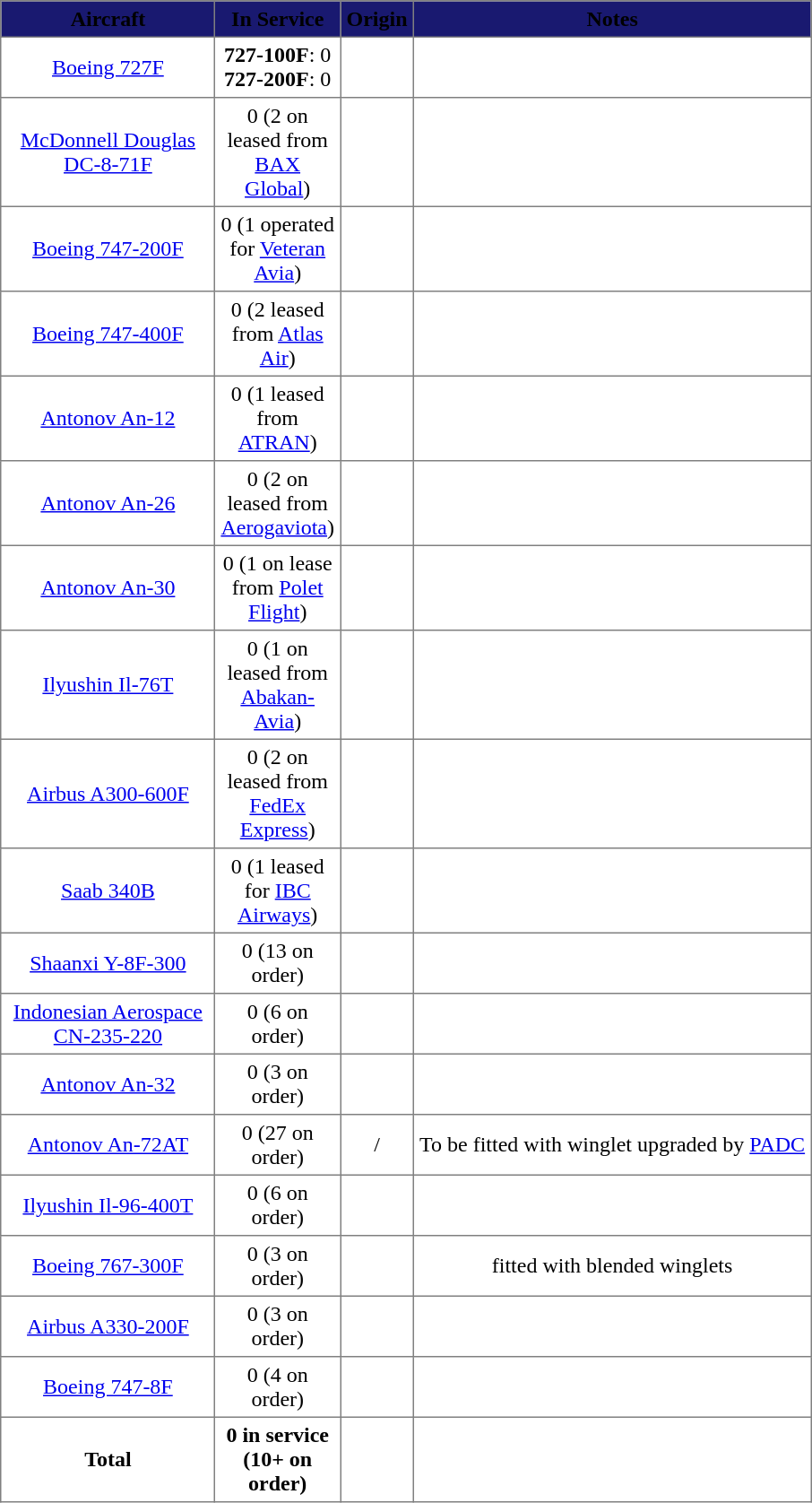<table class="toccolours" border="1" cellpadding="4" style="border-collapse:collapse;text-align:center;margin:auto;">
<tr style="background:MidnightBlue;">
<th style="width:150px;"><span>Aircraft</span></th>
<th style="width:60px;"><span>In Service</span></th>
<th !style="width:40px;"><span>Origin</span></th>
<th><span>Notes</span></th>
</tr>
<tr>
<td><a href='#'>Boeing 727F</a></td>
<td><strong>727-100F</strong>: 0<br><strong>727-200F</strong>: 0</td>
<td></td>
<td></td>
</tr>
<tr>
<td><a href='#'>McDonnell Douglas DC-8-71F</a></td>
<td>0 (2 on leased from <a href='#'>BAX Global</a>)</td>
<td></td>
<td></td>
</tr>
<tr>
<td><a href='#'>Boeing 747-200F</a></td>
<td>0 (1 operated for <a href='#'>Veteran Avia</a>)</td>
<td></td>
<td></td>
</tr>
<tr>
<td><a href='#'>Boeing 747-400F</a></td>
<td>0 (2 leased from <a href='#'>Atlas Air</a>)</td>
<td></td>
<td></td>
</tr>
<tr>
<td><a href='#'>Antonov An-12</a></td>
<td>0 (1 leased from <a href='#'>ATRAN</a>)</td>
<td></td>
<td></td>
</tr>
<tr>
<td><a href='#'>Antonov An-26</a></td>
<td>0 (2 on leased from <a href='#'>Aerogaviota</a>)</td>
<td></td>
<td></td>
</tr>
<tr>
<td><a href='#'>Antonov An-30</a></td>
<td>0 (1 on lease from <a href='#'>Polet Flight</a>)</td>
<td></td>
<td></td>
</tr>
<tr>
<td><a href='#'>Ilyushin Il-76T</a></td>
<td>0 (1 on leased from <a href='#'>Abakan-Avia</a>)</td>
<td></td>
<td></td>
</tr>
<tr>
<td><a href='#'>Airbus A300-600F</a></td>
<td>0 (2 on leased from <a href='#'>FedEx Express</a>)</td>
<td></td>
<td></td>
</tr>
<tr>
<td><a href='#'>Saab 340B</a></td>
<td>0 (1 leased for <a href='#'>IBC Airways</a>)</td>
<td></td>
<td></td>
</tr>
<tr>
<td><a href='#'>Shaanxi Y-8F-300</a></td>
<td>0 (13 on order)</td>
<td></td>
<td></td>
</tr>
<tr>
<td><a href='#'>Indonesian Aerospace CN-235-220</a></td>
<td>0 (6 on order)</td>
<td></td>
<td></td>
</tr>
<tr>
<td><a href='#'>Antonov An-32</a></td>
<td>0 (3 on order)</td>
<td></td>
<td></td>
</tr>
<tr>
<td><a href='#'>Antonov An-72AT</a></td>
<td>0 (27 on order)</td>
<td>/</td>
<td>To be fitted with winglet upgraded by <a href='#'>PADC</a></td>
</tr>
<tr>
<td><a href='#'>Ilyushin Il-96-400T</a></td>
<td>0 (6 on order)</td>
<td></td>
<td></td>
</tr>
<tr>
<td><a href='#'>Boeing 767-300F</a></td>
<td>0 (3 on order)</td>
<td></td>
<td>fitted with blended winglets</td>
</tr>
<tr>
<td><a href='#'>Airbus A330-200F</a></td>
<td>0 (3 on order)</td>
<td></td>
<td></td>
</tr>
<tr>
<td><a href='#'>Boeing 747-8F</a></td>
<td>0 (4 on order)</td>
<td></td>
<td></td>
</tr>
<tr>
<th>Total</th>
<th>0 in service (10+ on order)</th>
<th></th>
</tr>
</table>
